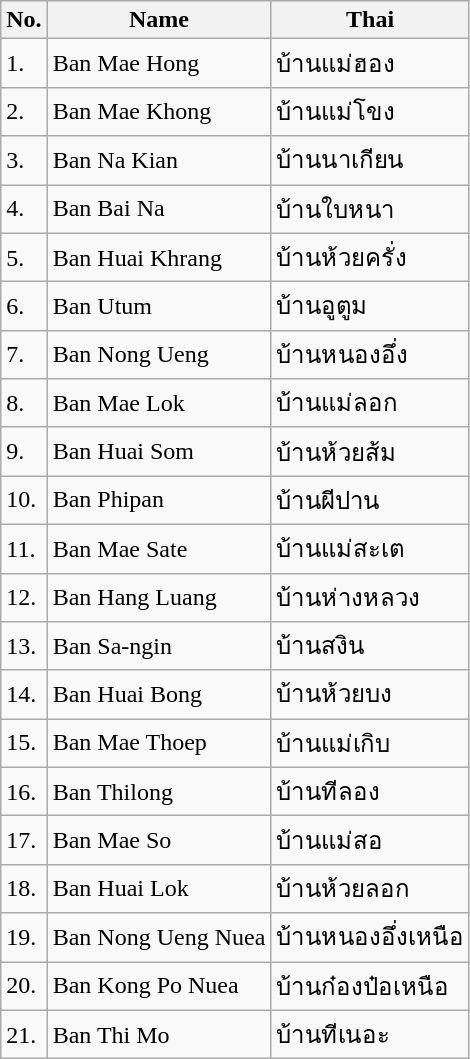<table class="wikitable sortable">
<tr>
<th>No.</th>
<th>Name</th>
<th>Thai</th>
</tr>
<tr>
<td>1.</td>
<td>Ban Mae Hong</td>
<td>บ้านแม่ฮอง</td>
</tr>
<tr>
<td>2.</td>
<td>Ban Mae Khong</td>
<td>บ้านแม่โขง</td>
</tr>
<tr>
<td>3.</td>
<td>Ban Na Kian</td>
<td>บ้านนาเกียน</td>
</tr>
<tr>
<td>4.</td>
<td>Ban Bai Na</td>
<td>บ้านใบหนา</td>
</tr>
<tr>
<td>5.</td>
<td>Ban Huai Khrang</td>
<td>บ้านห้วยครั่ง</td>
</tr>
<tr>
<td>6.</td>
<td>Ban Utum</td>
<td>บ้านอูตูม</td>
</tr>
<tr>
<td>7.</td>
<td>Ban Nong Ueng</td>
<td>บ้านหนองอึ่ง</td>
</tr>
<tr>
<td>8.</td>
<td>Ban Mae Lok</td>
<td>บ้านแม่ลอก</td>
</tr>
<tr>
<td>9.</td>
<td>Ban Huai Som</td>
<td>บ้านห้วยส้ม</td>
</tr>
<tr>
<td>10.</td>
<td>Ban Phipan</td>
<td>บ้านผีปาน</td>
</tr>
<tr>
<td>11.</td>
<td>Ban Mae Sate</td>
<td>บ้านแม่สะเต</td>
</tr>
<tr>
<td>12.</td>
<td>Ban Hang Luang</td>
<td>บ้านห่างหลวง</td>
</tr>
<tr>
<td>13.</td>
<td>Ban Sa-ngin</td>
<td>บ้านสงิน</td>
</tr>
<tr>
<td>14.</td>
<td>Ban Huai Bong</td>
<td>บ้านห้วยบง</td>
</tr>
<tr>
<td>15.</td>
<td>Ban Mae Thoep</td>
<td>บ้านแม่เกิบ</td>
</tr>
<tr>
<td>16.</td>
<td>Ban Thilong</td>
<td>บ้านทีลอง</td>
</tr>
<tr>
<td>17.</td>
<td>Ban Mae So</td>
<td>บ้านแม่สอ</td>
</tr>
<tr>
<td>18.</td>
<td>Ban Huai Lok</td>
<td>บ้านห้วยลอก</td>
</tr>
<tr>
<td>19.</td>
<td>Ban Nong Ueng Nuea</td>
<td>บ้านหนองอึ่งเหนือ</td>
</tr>
<tr>
<td>20.</td>
<td>Ban Kong Po Nuea</td>
<td>บ้านก๋องป๋อเหนือ</td>
</tr>
<tr>
<td>21.</td>
<td>Ban Thi Mo</td>
<td>บ้านทีเนอะ</td>
</tr>
</table>
